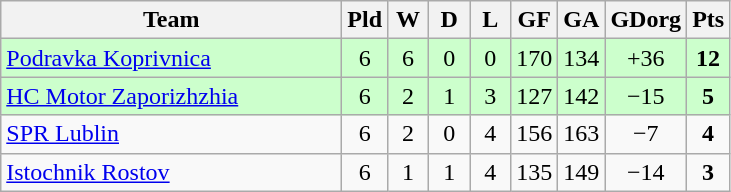<table class="wikitable" style="text-align:center">
<tr>
<th width=220>Team</th>
<th width=20>Pld</th>
<th width=20>W</th>
<th width=20>D</th>
<th width=20>L</th>
<th width=20>GF</th>
<th width=20>GA</th>
<th width=20>GDorg</th>
<th width=20>Pts</th>
</tr>
<tr bgcolor="#ccffcc">
<td align="left"> <a href='#'>Podravka Koprivnica</a></td>
<td>6</td>
<td>6</td>
<td>0</td>
<td>0</td>
<td>170</td>
<td>134</td>
<td>+36</td>
<td><strong>12</strong></td>
</tr>
<tr bgcolor="#ccffcc">
<td align="left"> <a href='#'>HC Motor Zaporizhzhia</a></td>
<td>6</td>
<td>2</td>
<td>1</td>
<td>3</td>
<td>127</td>
<td>142</td>
<td>−15</td>
<td><strong>5</strong></td>
</tr>
<tr>
<td align="left"> <a href='#'>SPR Lublin</a></td>
<td>6</td>
<td>2</td>
<td>0</td>
<td>4</td>
<td>156</td>
<td>163</td>
<td>−7</td>
<td><strong>4</strong></td>
</tr>
<tr>
<td align="left"> <a href='#'>Istochnik Rostov</a></td>
<td>6</td>
<td>1</td>
<td>1</td>
<td>4</td>
<td>135</td>
<td>149</td>
<td>−14</td>
<td><strong>3</strong></td>
</tr>
</table>
